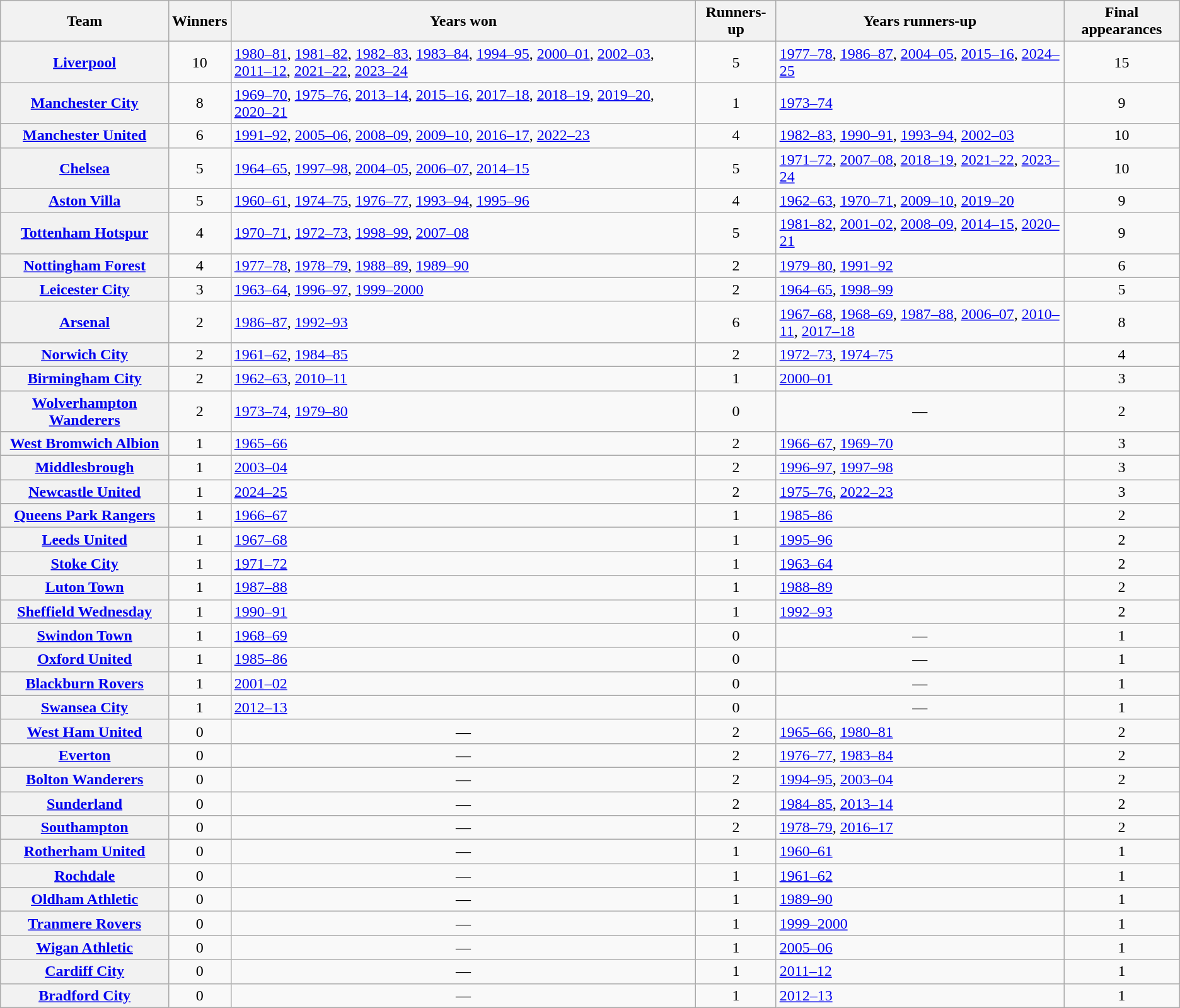<table class="wikitable plainrowheaders sortable">
<tr>
<th scope="col">Team</th>
<th scope="col">Winners</th>
<th scope="col">Years won</th>
<th scope="col">Runners-up</th>
<th scope="col">Years runners-up</th>
<th scope="col">Final appearances</th>
</tr>
<tr>
<th scope="row"><a href='#'>Liverpool</a></th>
<td align="center">10</td>
<td><a href='#'>1980–81</a>, <a href='#'>1981–82</a>, <a href='#'>1982–83</a>, <a href='#'>1983–84</a>, <a href='#'>1994–95</a>, <a href='#'>2000–01</a>, <a href='#'>2002–03</a>, <a href='#'>2011–12</a>, <a href='#'>2021–22</a>, <a href='#'>2023–24</a></td>
<td align="center">5</td>
<td><a href='#'>1977–78</a>, <a href='#'>1986–87</a>, <a href='#'>2004–05</a>, <a href='#'>2015–16</a>, <a href='#'>2024–25</a></td>
<td align="center">15</td>
</tr>
<tr>
<th scope="row"><a href='#'>Manchester City</a></th>
<td align="center">8</td>
<td><a href='#'>1969–70</a>, <a href='#'>1975–76</a>, <a href='#'>2013–14</a>, <a href='#'>2015–16</a>, <a href='#'>2017–18</a>, <a href='#'>2018–19</a>, <a href='#'>2019–20</a>, <a href='#'>2020–21</a></td>
<td align="center">1</td>
<td><a href='#'>1973–74</a></td>
<td align="center">9</td>
</tr>
<tr>
<th scope="row"><a href='#'>Manchester United</a></th>
<td align="center">6</td>
<td><a href='#'>1991–92</a>, <a href='#'>2005–06</a>, <a href='#'>2008–09</a>, <a href='#'>2009–10</a>, <a href='#'>2016–17</a>, <a href='#'>2022–23</a></td>
<td align="center">4</td>
<td><a href='#'>1982–83</a>, <a href='#'>1990–91</a>, <a href='#'>1993–94</a>, <a href='#'>2002–03</a></td>
<td align="center">10</td>
</tr>
<tr>
<th scope="row"><a href='#'>Chelsea</a></th>
<td align="center">5</td>
<td><a href='#'>1964–65</a>, <a href='#'>1997–98</a>, <a href='#'>2004–05</a>, <a href='#'>2006–07</a>, <a href='#'>2014–15</a></td>
<td align="center">5</td>
<td><a href='#'>1971–72</a>, <a href='#'>2007–08</a>, <a href='#'>2018–19</a>, <a href='#'>2021–22</a>, <a href='#'>2023–24</a></td>
<td align="center">10</td>
</tr>
<tr>
<th scope="row"><a href='#'>Aston Villa</a></th>
<td align="center">5</td>
<td><a href='#'>1960–61</a>, <a href='#'>1974–75</a>, <a href='#'>1976–77</a>, <a href='#'>1993–94</a>, <a href='#'>1995–96</a></td>
<td align="center">4</td>
<td><a href='#'>1962–63</a>, <a href='#'>1970–71</a>, <a href='#'>2009–10</a>, <a href='#'>2019–20</a></td>
<td align="center">9</td>
</tr>
<tr>
<th scope="row"><a href='#'>Tottenham Hotspur</a></th>
<td align="center">4</td>
<td><a href='#'>1970–71</a>, <a href='#'>1972–73</a>, <a href='#'>1998–99</a>, <a href='#'>2007–08</a></td>
<td align="center">5</td>
<td><a href='#'>1981–82</a>, <a href='#'>2001–02</a>, <a href='#'>2008–09</a>, <a href='#'>2014–15</a>, <a href='#'>2020–21</a></td>
<td align="center">9</td>
</tr>
<tr>
<th scope="row"><a href='#'>Nottingham Forest</a></th>
<td align="center">4</td>
<td><a href='#'>1977–78</a>, <a href='#'>1978–79</a>, <a href='#'>1988–89</a>, <a href='#'>1989–90</a></td>
<td align="center">2</td>
<td><a href='#'>1979–80</a>, <a href='#'>1991–92</a></td>
<td align="center">6</td>
</tr>
<tr>
<th scope="row"><a href='#'>Leicester City</a></th>
<td align="center">3</td>
<td><a href='#'>1963–64</a>, <a href='#'>1996–97</a>, <a href='#'>1999–2000</a></td>
<td align="center">2</td>
<td><a href='#'>1964–65</a>, <a href='#'>1998–99</a></td>
<td align="center">5</td>
</tr>
<tr>
<th scope="row"><a href='#'>Arsenal</a></th>
<td align="center">2</td>
<td><a href='#'>1986–87</a>, <a href='#'>1992–93</a></td>
<td align="center">6</td>
<td><a href='#'>1967–68</a>, <a href='#'>1968–69</a>, <a href='#'>1987–88</a>, <a href='#'>2006–07</a>, <a href='#'>2010–11</a>, <a href='#'>2017–18</a></td>
<td align="center">8</td>
</tr>
<tr>
<th scope="row"><a href='#'>Norwich City</a></th>
<td align="center">2</td>
<td><a href='#'>1961–62</a>, <a href='#'>1984–85</a></td>
<td align="center">2</td>
<td><a href='#'>1972–73</a>, <a href='#'>1974–75</a></td>
<td align="center">4</td>
</tr>
<tr>
<th scope="row"><a href='#'>Birmingham City</a></th>
<td align="center">2</td>
<td><a href='#'>1962–63</a>, <a href='#'>2010–11</a></td>
<td align="center">1</td>
<td><a href='#'>2000–01</a></td>
<td align="center">3</td>
</tr>
<tr>
<th scope="row"><a href='#'>Wolverhampton Wanderers</a></th>
<td align="center">2</td>
<td><a href='#'>1973–74</a>, <a href='#'>1979–80</a></td>
<td align="center">0</td>
<td align="center">—</td>
<td align="center">2</td>
</tr>
<tr>
<th scope="row"><a href='#'>West Bromwich Albion</a></th>
<td align="center">1</td>
<td><a href='#'>1965–66</a></td>
<td align="center">2</td>
<td><a href='#'>1966–67</a>, <a href='#'>1969–70</a></td>
<td align="center">3</td>
</tr>
<tr>
<th scope="row"><a href='#'>Middlesbrough</a></th>
<td align="center">1</td>
<td><a href='#'>2003–04</a></td>
<td align="center">2</td>
<td><a href='#'>1996–97</a>, <a href='#'>1997–98</a></td>
<td align="center">3</td>
</tr>
<tr>
<th scope="row"><a href='#'>Newcastle United</a></th>
<td align="center">1</td>
<td><a href='#'>2024–25</a></td>
<td align="center">2</td>
<td><a href='#'>1975–76</a>, <a href='#'>2022–23</a></td>
<td align="center">3</td>
</tr>
<tr>
<th scope="row"><a href='#'>Queens Park Rangers</a></th>
<td align="center">1</td>
<td><a href='#'>1966–67</a></td>
<td align="center">1</td>
<td><a href='#'>1985–86</a></td>
<td align="center">2</td>
</tr>
<tr>
<th scope="row"><a href='#'>Leeds United</a></th>
<td align="center">1</td>
<td><a href='#'>1967–68</a></td>
<td align="center">1</td>
<td><a href='#'>1995–96</a></td>
<td align="center">2</td>
</tr>
<tr>
<th scope="row"><a href='#'>Stoke City</a></th>
<td align="center">1</td>
<td><a href='#'>1971–72</a></td>
<td align="center">1</td>
<td><a href='#'>1963–64</a></td>
<td align="center">2</td>
</tr>
<tr>
<th scope="row"><a href='#'>Luton Town</a></th>
<td align="center">1</td>
<td><a href='#'>1987–88</a></td>
<td align="center">1</td>
<td><a href='#'>1988–89</a></td>
<td align="center">2</td>
</tr>
<tr>
<th scope="row"><a href='#'>Sheffield Wednesday</a></th>
<td align="center">1</td>
<td><a href='#'>1990–91</a></td>
<td align="center">1</td>
<td><a href='#'>1992–93</a></td>
<td align="center">2</td>
</tr>
<tr>
<th scope="row"><a href='#'>Swindon Town</a></th>
<td align="center">1</td>
<td><a href='#'>1968–69</a></td>
<td align="center">0</td>
<td align="center">—</td>
<td align="center">1</td>
</tr>
<tr>
<th scope="row"><a href='#'>Oxford United</a></th>
<td align="center">1</td>
<td><a href='#'>1985–86</a></td>
<td align="center">0</td>
<td align="center">—</td>
<td align="center">1</td>
</tr>
<tr>
<th scope="row"><a href='#'>Blackburn Rovers</a></th>
<td align="center">1</td>
<td><a href='#'>2001–02</a></td>
<td align="center">0</td>
<td align="center">—</td>
<td align="center">1</td>
</tr>
<tr>
<th scope="row"><a href='#'>Swansea City</a></th>
<td align="center">1</td>
<td><a href='#'>2012–13</a></td>
<td align="center">0</td>
<td align="center">—</td>
<td align="center">1</td>
</tr>
<tr>
<th scope="row"><a href='#'>West Ham United</a></th>
<td align="center">0</td>
<td align="center">—</td>
<td align="center">2</td>
<td><a href='#'>1965–66</a>, <a href='#'>1980–81</a></td>
<td align="center">2</td>
</tr>
<tr>
<th scope="row"><a href='#'>Everton</a></th>
<td align="center">0</td>
<td align="center">—</td>
<td align="center">2</td>
<td><a href='#'>1976–77</a>, <a href='#'>1983–84</a></td>
<td align="center">2</td>
</tr>
<tr>
<th scope="row"><a href='#'>Bolton Wanderers</a></th>
<td align="center">0</td>
<td align="center">—</td>
<td align="center">2</td>
<td><a href='#'>1994–95</a>, <a href='#'>2003–04</a></td>
<td align="center">2</td>
</tr>
<tr>
<th scope="row"><a href='#'>Sunderland</a></th>
<td align="center">0</td>
<td align="center">—</td>
<td align="center">2</td>
<td><a href='#'>1984–85</a>, <a href='#'>2013–14</a></td>
<td align="center">2</td>
</tr>
<tr>
<th scope="row"><a href='#'>Southampton</a></th>
<td align="center">0</td>
<td align="center">—</td>
<td align="center">2</td>
<td><a href='#'>1978–79</a>, <a href='#'>2016–17</a></td>
<td align="center">2</td>
</tr>
<tr>
<th scope="row"><a href='#'>Rotherham United</a></th>
<td align="center">0</td>
<td align="center">—</td>
<td align="center">1</td>
<td><a href='#'>1960–61</a></td>
<td align="center">1</td>
</tr>
<tr>
<th scope="row"><a href='#'>Rochdale</a></th>
<td align="center">0</td>
<td align="center">—</td>
<td align="center">1</td>
<td><a href='#'>1961–62</a></td>
<td align="center">1</td>
</tr>
<tr>
<th scope="row"><a href='#'>Oldham Athletic</a></th>
<td align="center">0</td>
<td align="center">—</td>
<td align="center">1</td>
<td><a href='#'>1989–90</a></td>
<td align="center">1</td>
</tr>
<tr>
<th scope="row"><a href='#'>Tranmere Rovers</a></th>
<td align="center">0</td>
<td align="center">—</td>
<td align="center">1</td>
<td><a href='#'>1999–2000</a></td>
<td align="center">1</td>
</tr>
<tr>
<th scope="row"><a href='#'>Wigan Athletic</a></th>
<td align="center">0</td>
<td align="center">—</td>
<td align="center">1</td>
<td><a href='#'>2005–06</a></td>
<td align="center">1</td>
</tr>
<tr>
<th scope="row"><a href='#'>Cardiff City</a></th>
<td align="center">0</td>
<td align="center">—</td>
<td align="center">1</td>
<td><a href='#'>2011–12</a></td>
<td align="center">1</td>
</tr>
<tr>
<th scope="row"><a href='#'>Bradford City</a></th>
<td align="center">0</td>
<td align="center">—</td>
<td align="center">1</td>
<td><a href='#'>2012–13</a></td>
<td align="center">1</td>
</tr>
</table>
